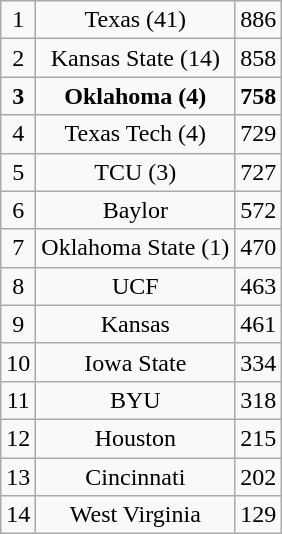<table class="wikitable sortable">
<tr align="center">
<td>1</td>
<td>Texas (41)</td>
<td>886</td>
</tr>
<tr align="center">
<td>2</td>
<td>Kansas State (14)</td>
<td>858</td>
</tr>
<tr align="center">
<td><strong>3</strong></td>
<td><strong>Oklahoma (4)</strong></td>
<td><strong>758</strong></td>
</tr>
<tr align="center">
<td>4</td>
<td>Texas Tech (4)</td>
<td>729</td>
</tr>
<tr align="center">
<td>5</td>
<td>TCU (3)</td>
<td>727</td>
</tr>
<tr align="center">
<td>6</td>
<td>Baylor</td>
<td>572</td>
</tr>
<tr align="center">
<td>7</td>
<td>Oklahoma State (1)</td>
<td>470</td>
</tr>
<tr align="center">
<td>8</td>
<td>UCF</td>
<td>463</td>
</tr>
<tr align="center">
<td>9</td>
<td>Kansas</td>
<td>461</td>
</tr>
<tr align="center">
<td>10</td>
<td>Iowa State</td>
<td>334</td>
</tr>
<tr align="center">
<td>11</td>
<td>BYU</td>
<td>318</td>
</tr>
<tr align="center">
<td>12</td>
<td>Houston</td>
<td>215</td>
</tr>
<tr align="center">
<td>13</td>
<td>Cincinnati</td>
<td>202</td>
</tr>
<tr align="center">
<td>14</td>
<td>West Virginia</td>
<td>129</td>
</tr>
</table>
